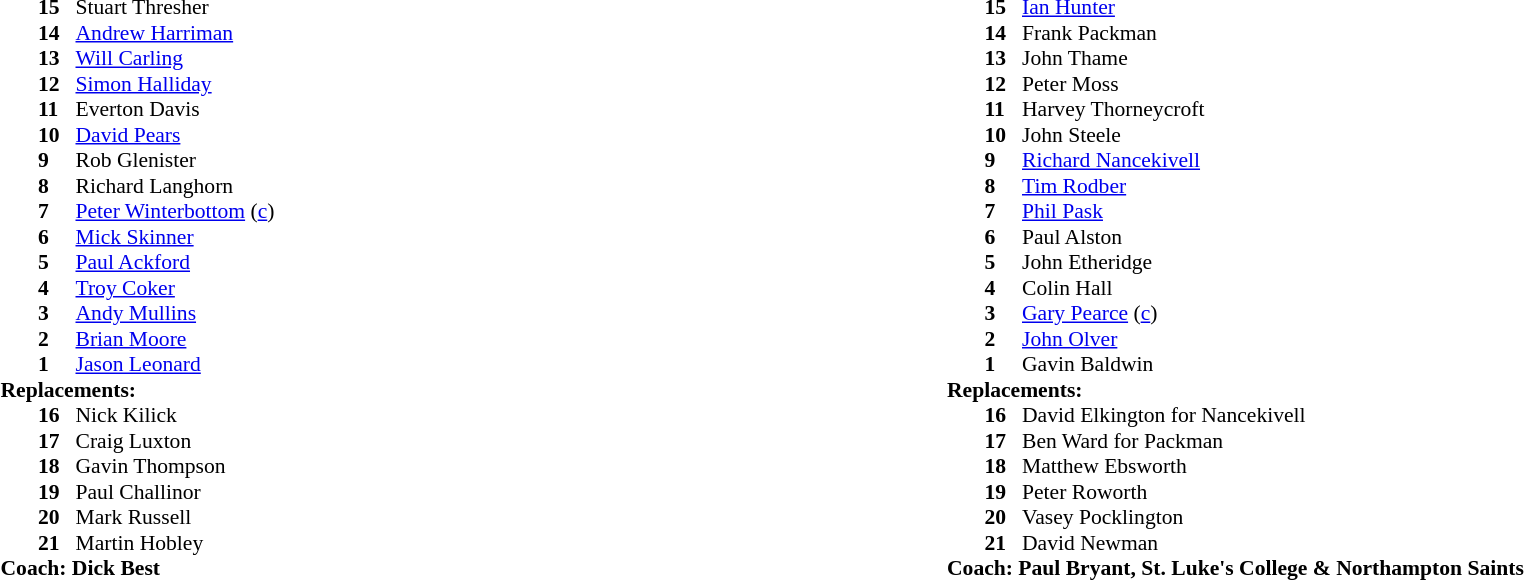<table width="100%">
<tr>
<td valign="top" width="50%"><br><table style="font-size: 90%" cellspacing="0" cellpadding="0">
<tr>
<th width="25"></th>
<th width="25"></th>
</tr>
<tr>
<td></td>
<td><strong>15</strong></td>
<td>Stuart Thresher</td>
</tr>
<tr>
<td></td>
<td><strong>14</strong></td>
<td><a href='#'>Andrew Harriman</a></td>
</tr>
<tr>
<td></td>
<td><strong>13</strong></td>
<td><a href='#'>Will Carling</a></td>
</tr>
<tr>
<td></td>
<td><strong>12</strong></td>
<td><a href='#'>Simon Halliday</a></td>
</tr>
<tr>
<td></td>
<td><strong>11</strong></td>
<td>Everton Davis</td>
</tr>
<tr>
<td></td>
<td><strong>10</strong></td>
<td><a href='#'>David Pears</a></td>
</tr>
<tr>
<td></td>
<td><strong>9</strong></td>
<td>Rob Glenister</td>
</tr>
<tr>
<td></td>
<td><strong>8</strong></td>
<td>Richard Langhorn</td>
</tr>
<tr>
<td></td>
<td><strong>7</strong></td>
<td><a href='#'>Peter Winterbottom</a> (<a href='#'>c</a>)</td>
</tr>
<tr>
<td></td>
<td><strong>6</strong></td>
<td><a href='#'>Mick Skinner</a></td>
</tr>
<tr>
<td></td>
<td><strong>5</strong></td>
<td><a href='#'>Paul Ackford</a></td>
</tr>
<tr>
<td></td>
<td><strong>4</strong></td>
<td><a href='#'>Troy Coker</a></td>
</tr>
<tr>
<td></td>
<td><strong>3</strong></td>
<td><a href='#'>Andy Mullins</a></td>
</tr>
<tr>
<td></td>
<td><strong>2</strong></td>
<td><a href='#'>Brian Moore</a></td>
</tr>
<tr>
<td></td>
<td><strong>1</strong></td>
<td><a href='#'>Jason Leonard</a></td>
</tr>
<tr>
<td colspan=3><strong>Replacements:</strong></td>
</tr>
<tr>
<td></td>
<td><strong>16</strong></td>
<td>Nick Kilick</td>
</tr>
<tr>
<td></td>
<td><strong>17</strong></td>
<td>Craig Luxton</td>
</tr>
<tr>
<td></td>
<td><strong>18</strong></td>
<td>Gavin Thompson</td>
</tr>
<tr>
<td></td>
<td><strong>19</strong></td>
<td>Paul Challinor</td>
</tr>
<tr>
<td></td>
<td><strong>20</strong></td>
<td>Mark Russell</td>
</tr>
<tr>
<td></td>
<td><strong>21</strong></td>
<td>Martin Hobley</td>
</tr>
<tr>
<td colspan=3><strong>Coach: Dick Best</strong></td>
</tr>
<tr>
<td colspan="4"></td>
</tr>
<tr>
<td colspan="4"></td>
</tr>
</table>
</td>
<td valign="top" width="50%"><br><table style="font-size: 90%" cellspacing="0" cellpadding="0">
<tr>
<th width="25"></th>
<th width="25"></th>
</tr>
<tr>
<td></td>
<td><strong>15</strong></td>
<td><a href='#'>Ian Hunter</a></td>
</tr>
<tr>
<td></td>
<td><strong>14</strong></td>
<td>Frank Packman</td>
</tr>
<tr>
<td></td>
<td><strong>13</strong></td>
<td>John Thame</td>
</tr>
<tr>
<td></td>
<td><strong>12</strong></td>
<td>Peter Moss</td>
</tr>
<tr>
<td></td>
<td><strong>11</strong></td>
<td>Harvey Thorneycroft</td>
</tr>
<tr>
<td></td>
<td><strong>10</strong></td>
<td>John Steele</td>
</tr>
<tr>
<td></td>
<td><strong>9</strong></td>
<td><a href='#'>Richard Nancekivell</a></td>
</tr>
<tr>
<td></td>
<td><strong>8</strong></td>
<td><a href='#'>Tim Rodber</a></td>
</tr>
<tr>
<td></td>
<td><strong>7</strong></td>
<td><a href='#'>Phil Pask</a></td>
</tr>
<tr>
<td></td>
<td><strong>6</strong></td>
<td>Paul Alston</td>
</tr>
<tr>
<td></td>
<td><strong>5</strong></td>
<td>John Etheridge</td>
</tr>
<tr>
<td></td>
<td><strong>4</strong></td>
<td>Colin Hall</td>
</tr>
<tr>
<td></td>
<td><strong>3</strong></td>
<td><a href='#'>Gary Pearce</a> (<a href='#'>c</a>)</td>
</tr>
<tr>
<td></td>
<td><strong>2</strong></td>
<td><a href='#'>John Olver</a></td>
</tr>
<tr>
<td></td>
<td><strong>1</strong></td>
<td>Gavin Baldwin</td>
</tr>
<tr>
<td colspan=3><strong>Replacements:</strong></td>
</tr>
<tr>
<td></td>
<td><strong>16</strong></td>
<td>David Elkington for Nancekivell</td>
</tr>
<tr>
<td></td>
<td><strong>17</strong></td>
<td>Ben Ward for Packman</td>
</tr>
<tr>
<td></td>
<td><strong>18</strong></td>
<td>Matthew Ebsworth</td>
</tr>
<tr>
<td></td>
<td><strong>19</strong></td>
<td>Peter Roworth</td>
</tr>
<tr>
<td></td>
<td><strong>20</strong></td>
<td>Vasey Pocklington</td>
</tr>
<tr>
<td></td>
<td><strong>21</strong></td>
<td>David Newman</td>
</tr>
<tr>
<td colspan=3><strong>Coach: Paul Bryant, St. Luke's College & Northampton Saints</strong></td>
</tr>
<tr>
<td colspan="4"></td>
</tr>
<tr>
</tr>
</table>
</td>
</tr>
</table>
